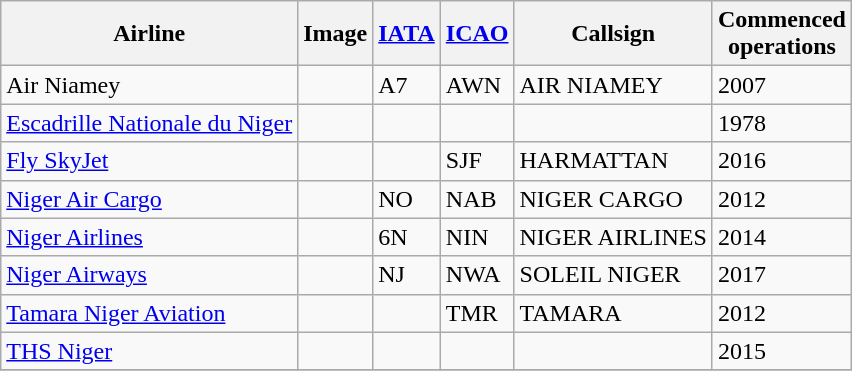<table class="wikitable sortable">
<tr valign="middle">
<th>Airline</th>
<th>Image</th>
<th><a href='#'>IATA</a></th>
<th><a href='#'>ICAO</a></th>
<th>Callsign</th>
<th>Commenced<br>operations</th>
</tr>
<tr>
<td>Air Niamey</td>
<td></td>
<td>A7</td>
<td>AWN</td>
<td>AIR NIAMEY</td>
<td>2007</td>
</tr>
<tr>
<td><a href='#'>Escadrille Nationale du Niger</a></td>
<td></td>
<td></td>
<td></td>
<td></td>
<td>1978</td>
</tr>
<tr>
<td><a href='#'>Fly SkyJet</a></td>
<td></td>
<td></td>
<td>SJF</td>
<td>HARMATTAN</td>
<td>2016</td>
</tr>
<tr>
<td><a href='#'>Niger Air Cargo</a></td>
<td></td>
<td>NO</td>
<td>NAB</td>
<td>NIGER CARGO</td>
<td>2012</td>
</tr>
<tr>
<td><a href='#'>Niger Airlines</a></td>
<td></td>
<td>6N</td>
<td>NIN</td>
<td>NIGER AIRLINES</td>
<td>2014</td>
</tr>
<tr>
<td><a href='#'>Niger Airways</a></td>
<td></td>
<td>NJ</td>
<td>NWA</td>
<td>SOLEIL NIGER</td>
<td>2017</td>
</tr>
<tr>
<td><a href='#'>Tamara Niger Aviation</a></td>
<td></td>
<td></td>
<td>TMR</td>
<td>TAMARA</td>
<td>2012</td>
</tr>
<tr>
<td><a href='#'>THS Niger</a></td>
<td></td>
<td></td>
<td></td>
<td></td>
<td>2015</td>
</tr>
<tr>
</tr>
</table>
